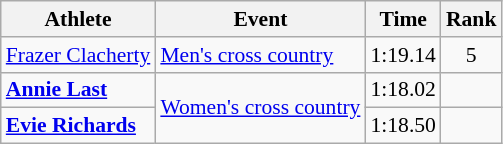<table class="wikitable" style="font-size:90%;">
<tr>
<th>Athlete</th>
<th>Event</th>
<th>Time</th>
<th>Rank</th>
</tr>
<tr align=center>
<td align=left><a href='#'>Frazer Clacherty</a></td>
<td align=left><a href='#'>Men's cross country</a></td>
<td>1:19.14</td>
<td>5</td>
</tr>
<tr align=center>
<td align=left><strong><a href='#'>Annie Last</a></strong></td>
<td style="text-align:left;" rowspan="2"><a href='#'>Women's cross country</a></td>
<td>1:18.02</td>
<td></td>
</tr>
<tr align=center>
<td align=left><strong><a href='#'>Evie Richards</a></strong></td>
<td>1:18.50</td>
<td></td>
</tr>
</table>
